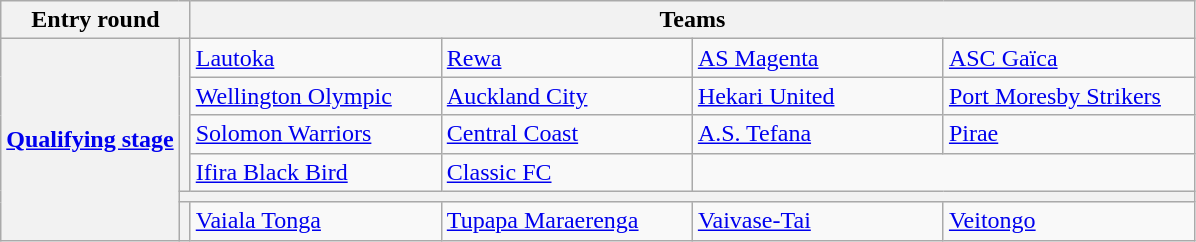<table class="wikitable">
<tr>
<th colspan=2>Entry round</th>
<th colspan=4>Teams</th>
</tr>
<tr>
<th rowspan=6><a href='#'>Qualifying stage</a></th>
<th rowspan=4></th>
<td style="min-width:10em"> <a href='#'>Lautoka</a> </td>
<td style="min-width:10em"> <a href='#'>Rewa</a> </td>
<td style="min-width:10em"> <a href='#'>AS Magenta</a> </td>
<td style="min-width:10em"> <a href='#'>ASC Gaïca</a> </td>
</tr>
<tr>
<td style="min-width:10em"> <a href='#'>Wellington Olympic</a> </td>
<td style="min-width:10em"> <a href='#'>Auckland City</a> </td>
<td style="min-width:10em"> <a href='#'>Hekari United</a> </td>
<td style="min-width:10em"> <a href='#'>Port Moresby Strikers</a> </td>
</tr>
<tr>
<td> <a href='#'>Solomon Warriors</a> </td>
<td> <a href='#'>Central Coast</a> </td>
<td> <a href='#'>A.S. Tefana</a> </td>
<td> <a href='#'>Pirae</a> </td>
</tr>
<tr>
<td> <a href='#'>Ifira Black Bird</a> </td>
<td> <a href='#'>Classic FC</a> </td>
<td colspan=2></td>
</tr>
<tr>
<th colspan=6></th>
</tr>
<tr>
<th></th>
<td> <a href='#'>Vaiala Tonga</a> </td>
<td> <a href='#'>Tupapa Maraerenga</a> </td>
<td> <a href='#'>Vaivase-Tai</a> </td>
<td> <a href='#'>Veitongo</a> </td>
</tr>
</table>
